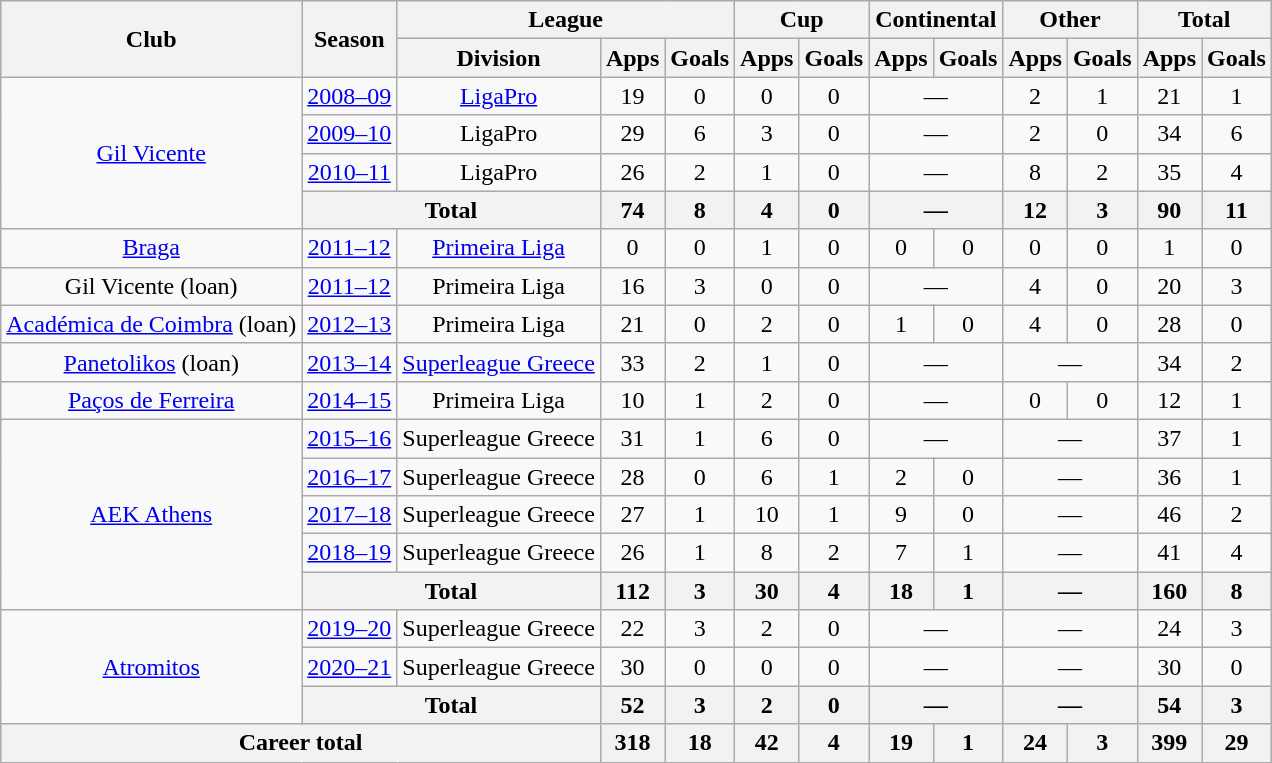<table class="wikitable" style="text-align:center">
<tr>
<th rowspan="2">Club</th>
<th rowspan="2">Season</th>
<th colspan="3">League</th>
<th colspan="2">Cup</th>
<th colspan="2">Continental</th>
<th colspan="2">Other</th>
<th colspan="2">Total</th>
</tr>
<tr>
<th>Division</th>
<th>Apps</th>
<th>Goals</th>
<th>Apps</th>
<th>Goals</th>
<th>Apps</th>
<th>Goals</th>
<th>Apps</th>
<th>Goals</th>
<th>Apps</th>
<th>Goals</th>
</tr>
<tr>
<td rowspan="4"><a href='#'>Gil Vicente</a></td>
<td><a href='#'>2008–09</a></td>
<td><a href='#'>LigaPro</a></td>
<td>19</td>
<td>0</td>
<td>0</td>
<td>0</td>
<td colspan="2">—</td>
<td>2</td>
<td>1</td>
<td>21</td>
<td>1</td>
</tr>
<tr>
<td><a href='#'>2009–10</a></td>
<td>LigaPro</td>
<td>29</td>
<td>6</td>
<td>3</td>
<td>0</td>
<td colspan="2">—</td>
<td>2</td>
<td>0</td>
<td>34</td>
<td>6</td>
</tr>
<tr>
<td><a href='#'>2010–11</a></td>
<td>LigaPro</td>
<td>26</td>
<td>2</td>
<td>1</td>
<td>0</td>
<td colspan="2">—</td>
<td>8</td>
<td>2</td>
<td>35</td>
<td>4</td>
</tr>
<tr>
<th colspan="2">Total</th>
<th>74</th>
<th>8</th>
<th>4</th>
<th>0</th>
<th colspan="2">—</th>
<th>12</th>
<th>3</th>
<th>90</th>
<th>11</th>
</tr>
<tr>
<td><a href='#'>Braga</a></td>
<td><a href='#'>2011–12</a></td>
<td><a href='#'>Primeira Liga</a></td>
<td>0</td>
<td>0</td>
<td>1</td>
<td>0</td>
<td>0</td>
<td>0</td>
<td>0</td>
<td>0</td>
<td>1</td>
<td>0</td>
</tr>
<tr>
<td>Gil Vicente (loan)</td>
<td><a href='#'>2011–12</a></td>
<td>Primeira Liga</td>
<td>16</td>
<td>3</td>
<td>0</td>
<td>0</td>
<td colspan="2">—</td>
<td>4</td>
<td>0</td>
<td>20</td>
<td>3</td>
</tr>
<tr>
<td><a href='#'>Académica de Coimbra</a> (loan)</td>
<td><a href='#'>2012–13</a></td>
<td>Primeira Liga</td>
<td>21</td>
<td>0</td>
<td>2</td>
<td>0</td>
<td>1</td>
<td>0</td>
<td>4</td>
<td>0</td>
<td>28</td>
<td>0</td>
</tr>
<tr>
<td><a href='#'>Panetolikos</a> (loan)</td>
<td><a href='#'>2013–14</a></td>
<td><a href='#'>Superleague Greece</a></td>
<td>33</td>
<td>2</td>
<td>1</td>
<td>0</td>
<td colspan="2">—</td>
<td colspan="2">—</td>
<td>34</td>
<td>2</td>
</tr>
<tr>
<td><a href='#'>Paços de Ferreira</a></td>
<td><a href='#'>2014–15</a></td>
<td>Primeira Liga</td>
<td>10</td>
<td>1</td>
<td>2</td>
<td>0</td>
<td colspan="2">—</td>
<td>0</td>
<td>0</td>
<td>12</td>
<td>1</td>
</tr>
<tr>
<td rowspan="5"><a href='#'>AEK Athens</a></td>
<td><a href='#'>2015–16</a></td>
<td>Superleague Greece</td>
<td>31</td>
<td>1</td>
<td>6</td>
<td>0</td>
<td colspan="2">—</td>
<td colspan="2">—</td>
<td>37</td>
<td>1</td>
</tr>
<tr>
<td><a href='#'>2016–17</a></td>
<td>Superleague Greece</td>
<td>28</td>
<td>0</td>
<td>6</td>
<td>1</td>
<td>2</td>
<td>0</td>
<td colspan="2">—</td>
<td>36</td>
<td>1</td>
</tr>
<tr>
<td><a href='#'>2017–18</a></td>
<td>Superleague Greece</td>
<td>27</td>
<td>1</td>
<td>10</td>
<td>1</td>
<td>9</td>
<td>0</td>
<td colspan="2">—</td>
<td>46</td>
<td>2</td>
</tr>
<tr>
<td><a href='#'>2018–19</a></td>
<td>Superleague Greece</td>
<td>26</td>
<td>1</td>
<td>8</td>
<td>2</td>
<td>7</td>
<td>1</td>
<td colspan="2">—</td>
<td>41</td>
<td>4</td>
</tr>
<tr>
<th colspan="2">Total</th>
<th>112</th>
<th>3</th>
<th>30</th>
<th>4</th>
<th>18</th>
<th>1</th>
<th colspan="2">—</th>
<th>160</th>
<th>8</th>
</tr>
<tr>
<td rowspan="3"><a href='#'>Atromitos</a></td>
<td><a href='#'>2019–20</a></td>
<td>Superleague Greece</td>
<td>22</td>
<td>3</td>
<td>2</td>
<td>0</td>
<td colspan="2">—</td>
<td colspan="2">—</td>
<td>24</td>
<td>3</td>
</tr>
<tr>
<td><a href='#'>2020–21</a></td>
<td>Superleague Greece</td>
<td>30</td>
<td>0</td>
<td>0</td>
<td>0</td>
<td colspan="2">—</td>
<td colspan="2">—</td>
<td>30</td>
<td>0</td>
</tr>
<tr>
<th colspan="2">Total</th>
<th>52</th>
<th>3</th>
<th>2</th>
<th>0</th>
<th colspan="2">—</th>
<th colspan="2">—</th>
<th>54</th>
<th>3</th>
</tr>
<tr>
<th colspan="3">Career total</th>
<th>318</th>
<th>18</th>
<th>42</th>
<th>4</th>
<th>19</th>
<th>1</th>
<th>24</th>
<th>3</th>
<th>399</th>
<th>29</th>
</tr>
</table>
